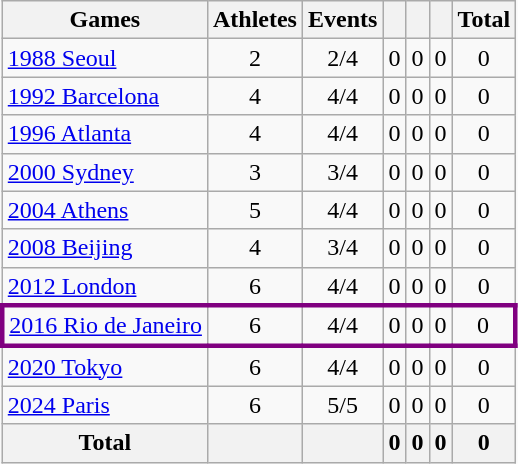<table class="wikitable sortable" style="text-align:center">
<tr>
<th>Games</th>
<th>Athletes</th>
<th>Events</th>
<th width:3em; font-weight:bold;"></th>
<th width:3em; font-weight:bold;"></th>
<th width:3em; font-weight:bold;"></th>
<th style="width:3; font-weight:bold;">Total</th>
</tr>
<tr>
<td align=left><a href='#'>1988 Seoul</a></td>
<td>2</td>
<td>2/4</td>
<td>0</td>
<td>0</td>
<td>0</td>
<td>0</td>
</tr>
<tr>
<td align=left> <a href='#'>1992 Barcelona</a></td>
<td>4</td>
<td>4/4</td>
<td>0</td>
<td>0</td>
<td>0</td>
<td>0</td>
</tr>
<tr>
<td align=left> <a href='#'>1996 Atlanta</a></td>
<td>4</td>
<td>4/4</td>
<td>0</td>
<td>0</td>
<td>0</td>
<td>0</td>
</tr>
<tr>
<td align=left> <a href='#'>2000 Sydney</a></td>
<td>3</td>
<td>3/4</td>
<td>0</td>
<td>0</td>
<td>0</td>
<td>0</td>
</tr>
<tr>
<td align=left> <a href='#'>2004 Athens</a></td>
<td>5</td>
<td>4/4</td>
<td>0</td>
<td>0</td>
<td>0</td>
<td>0</td>
</tr>
<tr>
<td align=left> <a href='#'>2008 Beijing</a></td>
<td>4</td>
<td>3/4</td>
<td>0</td>
<td>0</td>
<td>0</td>
<td>0</td>
</tr>
<tr>
<td align=left> <a href='#'>2012 London</a></td>
<td>6</td>
<td>4/4</td>
<td>0</td>
<td>0</td>
<td>0</td>
<td>0</td>
</tr>
<tr>
</tr>
<tr align=center style="border: 3px solid purple">
<td align=left> <a href='#'>2016 Rio de Janeiro</a></td>
<td>6</td>
<td>4/4</td>
<td>0</td>
<td>0</td>
<td>0</td>
<td>0</td>
</tr>
<tr>
<td align=left> <a href='#'>2020 Tokyo</a></td>
<td>6</td>
<td>4/4</td>
<td>0</td>
<td>0</td>
<td>0</td>
<td>0</td>
</tr>
<tr>
<td align=left> <a href='#'>2024 Paris</a></td>
<td>6</td>
<td>5/5</td>
<td>0</td>
<td>0</td>
<td>0</td>
<td>0</td>
</tr>
<tr>
<th>Total</th>
<th></th>
<th></th>
<th>0</th>
<th>0</th>
<th>0</th>
<th>0</th>
</tr>
</table>
